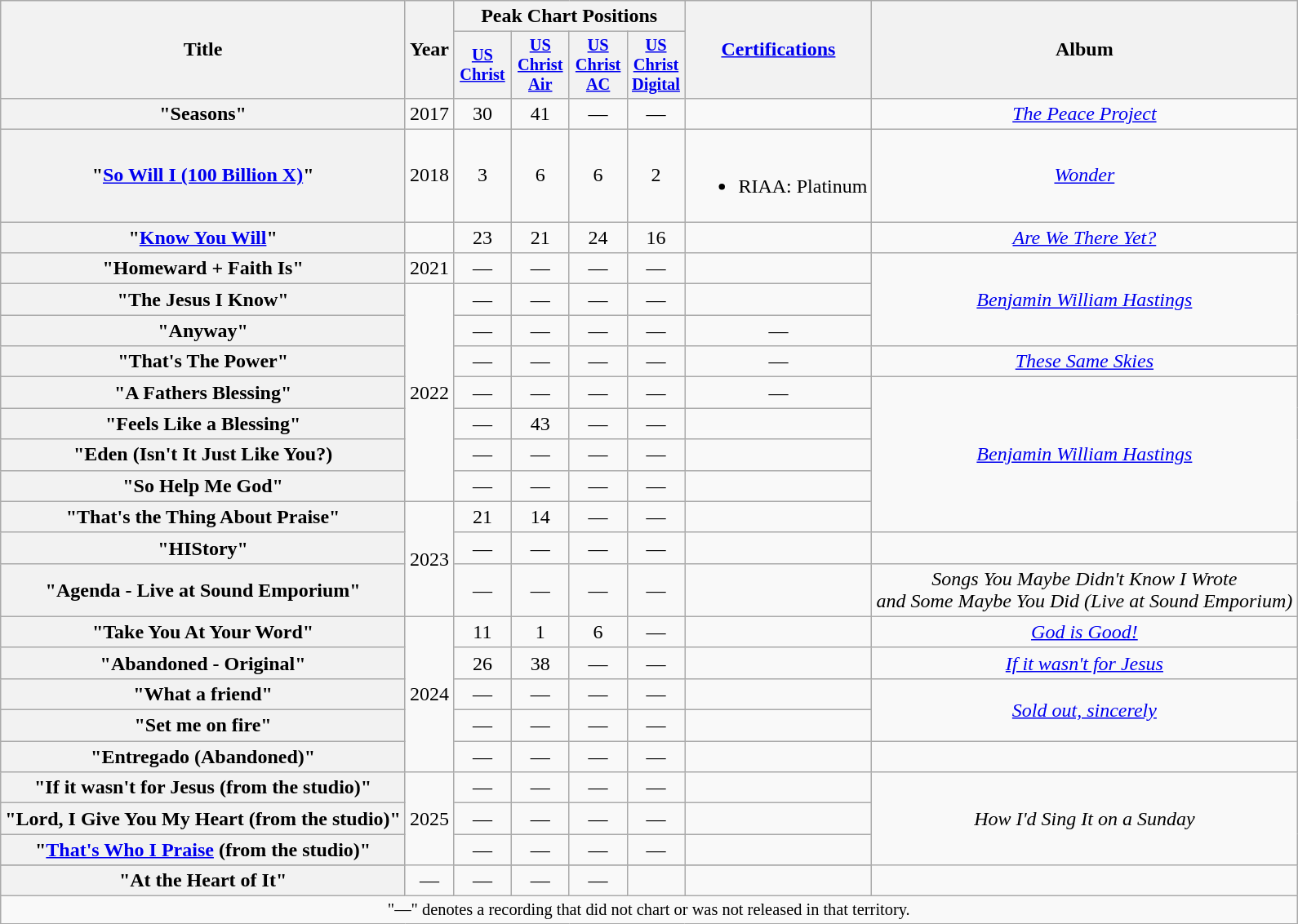<table class="wikitable plainrowheaders" style="text-align:center;">
<tr>
<th rowspan="2">Title</th>
<th rowspan="2">Year</th>
<th colspan="4">Peak Chart Positions</th>
<th rowspan="2"><a href='#'>Certifications</a></th>
<th rowspan="2">Album</th>
</tr>
<tr>
<th scope="col" style="width:3em;font-size:85%;"><a href='#'>US<br>Christ</a><br></th>
<th scope="col" style="width:3em;font-size:85%;"><a href='#'>US<br>Christ<br>Air</a><br></th>
<th scope="col" style="width:3em;font-size:85%;"><a href='#'>US<br>Christ<br>AC</a><br></th>
<th scope="col" style="width:3em;font-size:85%;"><a href='#'>US<br>Christ<br>Digital</a><br></th>
</tr>
<tr>
<th scope="row">"Seasons"<br></th>
<td>2017</td>
<td>30</td>
<td>41</td>
<td>—</td>
<td>—</td>
<td></td>
<td><em><a href='#'>The Peace Project</a></em></td>
</tr>
<tr>
<th scope="row">"<a href='#'>So Will I (100 Billion X)</a>"<br></th>
<td>2018</td>
<td>3</td>
<td>6</td>
<td>6</td>
<td>2</td>
<td><br><ul><li>RIAA: Platinum</li></ul></td>
<td><em><a href='#'>Wonder</a></em></td>
</tr>
<tr>
<th scope="row">"<a href='#'>Know You Will</a>"<br></th>
<td></td>
<td>23</td>
<td>21</td>
<td>24</td>
<td>16</td>
<td></td>
<td><em><a href='#'>Are We There Yet?</a></em></td>
</tr>
<tr>
<th scope="row">"Homeward + Faith Is"</th>
<td>2021</td>
<td>—</td>
<td>—</td>
<td>—</td>
<td>—</td>
<td></td>
<td rowspan="3"><em><a href='#'>Benjamin William Hastings</a></em></td>
</tr>
<tr>
<th scope="row">"The Jesus I Know"</th>
<td rowspan="7">2022</td>
<td>—</td>
<td>—</td>
<td>—</td>
<td>—</td>
<td></td>
</tr>
<tr>
<th scope="row">"Anyway"</th>
<td>—</td>
<td>—</td>
<td>—</td>
<td>—</td>
<td>—</td>
</tr>
<tr>
<th scope="row">"That's The Power"<br></th>
<td>—</td>
<td>—</td>
<td>—</td>
<td>—</td>
<td>—</td>
<td><em><a href='#'>These Same Skies</a></em></td>
</tr>
<tr>
<th scope="row">"A Fathers Blessing"</th>
<td>—</td>
<td>—</td>
<td>—</td>
<td>—</td>
<td>—</td>
<td rowspan="5"><em><a href='#'>Benjamin William Hastings</a></em></td>
</tr>
<tr>
<th scope="row">"Feels Like a Blessing"<br></th>
<td>—</td>
<td>43</td>
<td>—</td>
<td>—</td>
<td></td>
</tr>
<tr>
<th scope="row">"Eden (Isn't It Just Like You?)</th>
<td>—</td>
<td>—</td>
<td>—</td>
<td>—</td>
<td></td>
</tr>
<tr>
<th scope="row">"So Help Me God"</th>
<td>—</td>
<td>—</td>
<td>—</td>
<td>—</td>
<td></td>
</tr>
<tr>
<th scope="row">"That's the Thing About Praise"<br></th>
<td rowspan="3">2023</td>
<td>21</td>
<td>14</td>
<td>—</td>
<td>—</td>
<td></td>
</tr>
<tr>
<th scope="row">"HIStory"<br> </th>
<td>—</td>
<td>—</td>
<td>—</td>
<td>—</td>
<td></td>
<td></td>
</tr>
<tr>
<th scope="row">"Agenda - Live at Sound Emporium"</th>
<td>—</td>
<td>—</td>
<td>—</td>
<td>—</td>
<td></td>
<td><em>Songs You Maybe Didn't Know I Wrote</em><br><em>and Some Maybe You Did (Live at Sound Emporium)</em></td>
</tr>
<tr>
<th scope="row">"Take You At Your Word"<br></th>
<td rowspan="5">2024</td>
<td>11</td>
<td>1</td>
<td>6</td>
<td>—</td>
<td></td>
<td><em><a href='#'>God is Good!</a></em></td>
</tr>
<tr>
<th scope="row">"Abandoned - Original"</th>
<td>26</td>
<td>38</td>
<td>—</td>
<td>—</td>
<td></td>
<td><em><a href='#'>If it wasn't for Jesus</a></em></td>
</tr>
<tr>
<th scope="row">"What a friend"<br></th>
<td>—</td>
<td>—</td>
<td>—</td>
<td>—</td>
<td></td>
<td rowspan="2"><em><a href='#'>Sold out, sincerely</a></em></td>
</tr>
<tr>
<th scope="row">"Set me on fire"</th>
<td>—</td>
<td>—</td>
<td>—</td>
<td>—</td>
<td></td>
</tr>
<tr>
<th scope="row">"Entregado (Abandoned)"<br></th>
<td>—</td>
<td>—</td>
<td>—</td>
<td>—</td>
<td></td>
<td></td>
</tr>
<tr>
<th scope="row">"If it wasn't for Jesus (from the studio)"</th>
<td rowspan="4">2025</td>
<td>—</td>
<td>—</td>
<td>—</td>
<td>—</td>
<td></td>
<td rowspan="3"><em>How I'd Sing It on a Sunday</em></td>
</tr>
<tr>
<th scope="row">"Lord, I Give You My Heart (from the studio)"<br></th>
<td>—</td>
<td>—</td>
<td>—</td>
<td>—</td>
<td></td>
</tr>
<tr>
<th scope="row">"<a href='#'>That's Who I Praise</a> (from the studio)"<br></th>
<td>—</td>
<td>—</td>
<td>—</td>
<td>—</td>
<td></td>
</tr>
<tr>
</tr>
<tr>
<th scope="row">"At the Heart of It"</th>
<td>—</td>
<td>—</td>
<td>—</td>
<td>—</td>
<td></td>
<td></td>
</tr>
<tr>
<td colspan="12" style="font-size:85%">"—" denotes a recording that did not chart or was not released in that territory.</td>
</tr>
</table>
